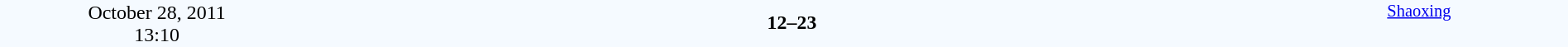<table style="width: 100%; background:#F5FAFF;" cellspacing="0">
<tr>
<td align=center rowspan=3 width=20%>October 28, 2011<br>13:10</td>
</tr>
<tr>
<td width=24% align=right></td>
<td align=center width=13%><strong>12–23</strong></td>
<td width=24%><strong></strong></td>
<td style=font-size:85% rowspan=3 valign=top align=center><a href='#'>Shaoxing</a></td>
</tr>
<tr style=font-size:85%>
<td align=right></td>
<td align=center></td>
<td></td>
</tr>
</table>
